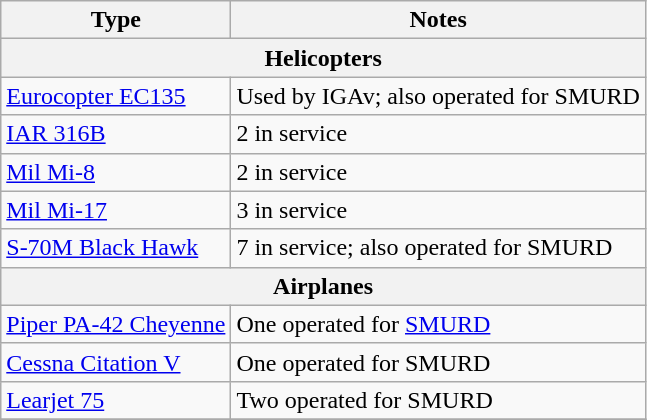<table class="wikitable">
<tr>
<th>Type</th>
<th>Notes</th>
</tr>
<tr>
<th colspan="2">Helicopters</th>
</tr>
<tr>
<td><a href='#'>Eurocopter EC135</a></td>
<td>Used by IGAv; also operated for SMURD</td>
</tr>
<tr>
<td><a href='#'>IAR 316B</a></td>
<td>2 in service</td>
</tr>
<tr>
<td><a href='#'>Mil Mi-8</a></td>
<td>2 in service</td>
</tr>
<tr>
<td><a href='#'>Mil Mi-17</a></td>
<td>3 in service</td>
</tr>
<tr>
<td><a href='#'>S-70M Black Hawk</a></td>
<td>7 in service; also operated for SMURD</td>
</tr>
<tr>
<th colspan="2">Airplanes</th>
</tr>
<tr>
<td><a href='#'>Piper PA-42 Cheyenne</a></td>
<td>One operated for <a href='#'>SMURD</a></td>
</tr>
<tr>
<td><a href='#'>Cessna Citation V</a></td>
<td>One operated for SMURD</td>
</tr>
<tr>
<td><a href='#'>Learjet 75</a></td>
<td>Two operated for SMURD</td>
</tr>
<tr>
</tr>
</table>
